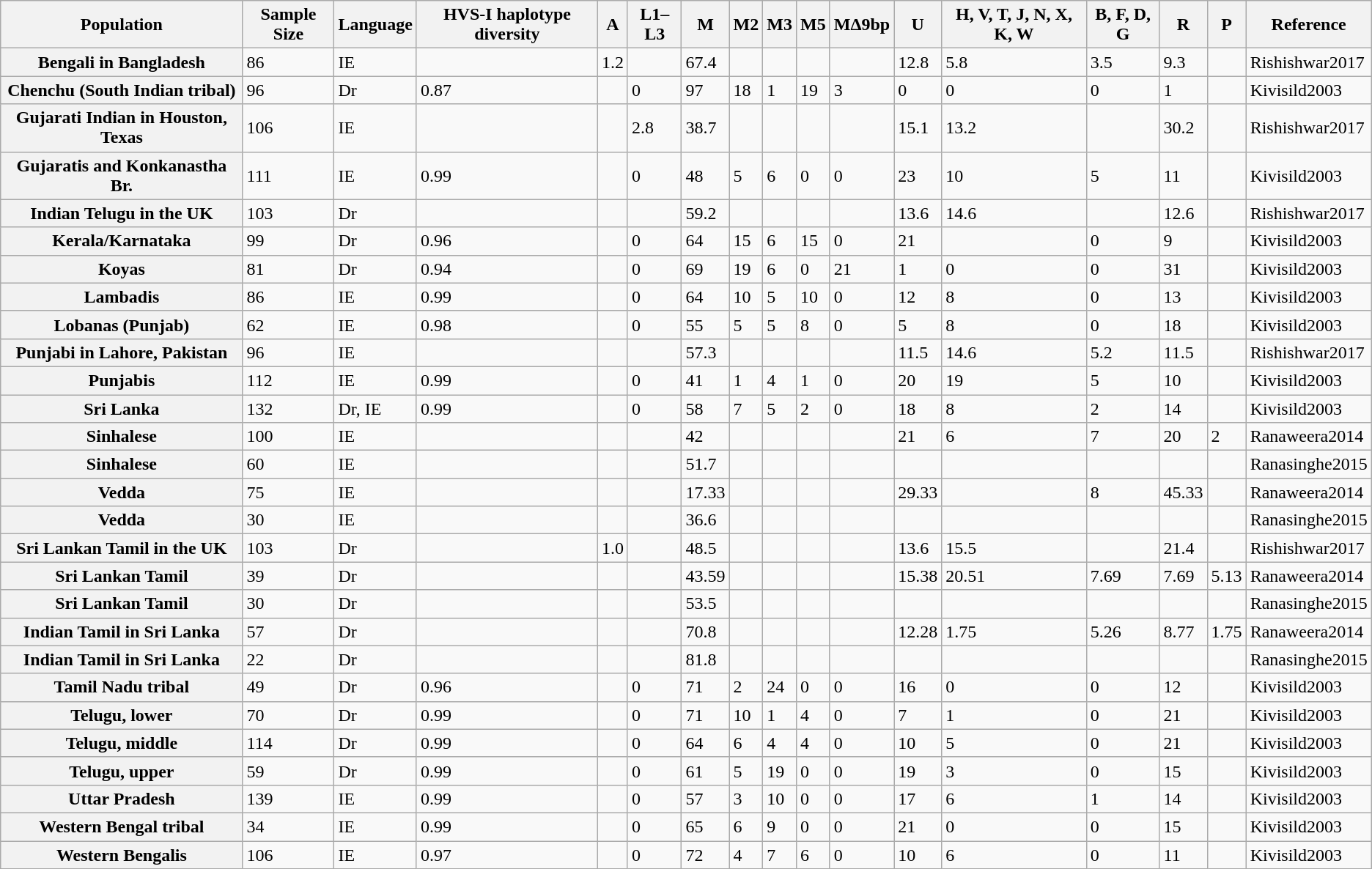<table class="wikitable sortable">
<tr>
<th>Population</th>
<th>Sample Size</th>
<th>Language</th>
<th>HVS-I haplotype diversity</th>
<th>A</th>
<th>L1–L3</th>
<th>M</th>
<th>M2</th>
<th>M3</th>
<th>M5</th>
<th>MΔ9bp</th>
<th>U</th>
<th>H, V, T, J, N, X, K, W</th>
<th>B, F, D, G</th>
<th>R</th>
<th>P</th>
<th>Reference</th>
</tr>
<tr>
<th>Bengali in Bangladesh</th>
<td>86</td>
<td>IE</td>
<td></td>
<td>1.2</td>
<td></td>
<td>67.4</td>
<td></td>
<td></td>
<td></td>
<td></td>
<td>12.8</td>
<td>5.8</td>
<td>3.5</td>
<td>9.3</td>
<td></td>
<td>Rishishwar2017</td>
</tr>
<tr>
<th>Chenchu (South Indian tribal)</th>
<td>96</td>
<td>Dr</td>
<td>0.87</td>
<td></td>
<td>0</td>
<td>97</td>
<td>18</td>
<td>1</td>
<td>19</td>
<td>3</td>
<td>0</td>
<td>0</td>
<td>0</td>
<td>1</td>
<td></td>
<td>Kivisild2003</td>
</tr>
<tr>
<th>Gujarati Indian in Houston, Texas</th>
<td>106</td>
<td>IE</td>
<td></td>
<td></td>
<td>2.8</td>
<td>38.7</td>
<td></td>
<td></td>
<td></td>
<td></td>
<td>15.1</td>
<td>13.2</td>
<td></td>
<td>30.2</td>
<td></td>
<td>Rishishwar2017</td>
</tr>
<tr>
<th>Gujaratis and Konkanastha Br.</th>
<td>111</td>
<td>IE</td>
<td>0.99</td>
<td></td>
<td>0</td>
<td>48</td>
<td>5</td>
<td>6</td>
<td>0</td>
<td>0</td>
<td>23</td>
<td>10</td>
<td>5</td>
<td>11</td>
<td></td>
<td>Kivisild2003</td>
</tr>
<tr>
<th>Indian Telugu in the UK</th>
<td>103</td>
<td>Dr</td>
<td></td>
<td></td>
<td></td>
<td>59.2</td>
<td></td>
<td></td>
<td></td>
<td></td>
<td>13.6</td>
<td>14.6</td>
<td></td>
<td>12.6</td>
<td></td>
<td>Rishishwar2017</td>
</tr>
<tr>
<th>Kerala/Karnataka</th>
<td>99</td>
<td>Dr</td>
<td>0.96</td>
<td></td>
<td>0</td>
<td>64</td>
<td>15</td>
<td>6</td>
<td>15</td>
<td>0</td>
<td>21</td>
<td></td>
<td>0</td>
<td>9</td>
<td></td>
<td>Kivisild2003</td>
</tr>
<tr>
<th>Koyas</th>
<td>81</td>
<td>Dr</td>
<td>0.94</td>
<td></td>
<td>0</td>
<td>69</td>
<td>19</td>
<td>6</td>
<td>0</td>
<td>21</td>
<td>1</td>
<td>0</td>
<td>0</td>
<td>31</td>
<td></td>
<td>Kivisild2003</td>
</tr>
<tr>
<th>Lambadis</th>
<td>86</td>
<td>IE</td>
<td>0.99</td>
<td></td>
<td>0</td>
<td>64</td>
<td>10</td>
<td>5</td>
<td>10</td>
<td>0</td>
<td>12</td>
<td>8</td>
<td>0</td>
<td>13</td>
<td></td>
<td>Kivisild2003</td>
</tr>
<tr>
<th>Lobanas (Punjab)</th>
<td>62</td>
<td>IE</td>
<td>0.98</td>
<td></td>
<td>0</td>
<td>55</td>
<td>5</td>
<td>5</td>
<td>8</td>
<td>0</td>
<td>5</td>
<td>8</td>
<td>0</td>
<td>18</td>
<td></td>
<td>Kivisild2003</td>
</tr>
<tr>
<th>Punjabi in Lahore, Pakistan</th>
<td>96</td>
<td>IE</td>
<td></td>
<td></td>
<td></td>
<td>57.3</td>
<td></td>
<td></td>
<td></td>
<td></td>
<td>11.5</td>
<td>14.6</td>
<td>5.2</td>
<td>11.5</td>
<td></td>
<td>Rishishwar2017</td>
</tr>
<tr>
<th>Punjabis</th>
<td>112</td>
<td>IE</td>
<td>0.99</td>
<td></td>
<td>0</td>
<td>41</td>
<td>1</td>
<td>4</td>
<td>1</td>
<td>0</td>
<td>20</td>
<td>19</td>
<td>5</td>
<td>10</td>
<td></td>
<td>Kivisild2003</td>
</tr>
<tr>
<th>Sri Lanka</th>
<td>132</td>
<td>Dr, IE</td>
<td>0.99</td>
<td></td>
<td>0</td>
<td>58</td>
<td>7</td>
<td>5</td>
<td>2</td>
<td>0</td>
<td>18</td>
<td>8</td>
<td>2</td>
<td>14</td>
<td></td>
<td>Kivisild2003</td>
</tr>
<tr>
<th>Sinhalese</th>
<td>100</td>
<td>IE</td>
<td></td>
<td></td>
<td></td>
<td>42</td>
<td></td>
<td></td>
<td></td>
<td></td>
<td>21</td>
<td>6</td>
<td>7</td>
<td>20</td>
<td>2</td>
<td>Ranaweera2014</td>
</tr>
<tr>
<th>Sinhalese</th>
<td>60</td>
<td>IE</td>
<td></td>
<td></td>
<td></td>
<td>51.7</td>
<td></td>
<td></td>
<td></td>
<td></td>
<td></td>
<td></td>
<td></td>
<td></td>
<td></td>
<td>Ranasinghe2015</td>
</tr>
<tr>
<th>Vedda</th>
<td>75</td>
<td>IE</td>
<td></td>
<td></td>
<td></td>
<td>17.33</td>
<td></td>
<td></td>
<td></td>
<td></td>
<td>29.33</td>
<td></td>
<td>8</td>
<td>45.33</td>
<td></td>
<td>Ranaweera2014</td>
</tr>
<tr>
<th>Vedda</th>
<td>30</td>
<td>IE</td>
<td></td>
<td></td>
<td></td>
<td>36.6</td>
<td></td>
<td></td>
<td></td>
<td></td>
<td></td>
<td></td>
<td></td>
<td></td>
<td></td>
<td>Ranasinghe2015</td>
</tr>
<tr>
<th>Sri Lankan Tamil in the UK</th>
<td>103</td>
<td>Dr</td>
<td></td>
<td>1.0</td>
<td></td>
<td>48.5</td>
<td></td>
<td></td>
<td></td>
<td></td>
<td>13.6</td>
<td>15.5</td>
<td></td>
<td>21.4</td>
<td></td>
<td>Rishishwar2017</td>
</tr>
<tr>
<th>Sri Lankan Tamil</th>
<td>39</td>
<td>Dr</td>
<td></td>
<td></td>
<td></td>
<td>43.59</td>
<td></td>
<td></td>
<td></td>
<td></td>
<td>15.38</td>
<td>20.51</td>
<td>7.69</td>
<td>7.69</td>
<td>5.13</td>
<td>Ranaweera2014</td>
</tr>
<tr>
<th>Sri Lankan Tamil</th>
<td>30</td>
<td>Dr</td>
<td></td>
<td></td>
<td></td>
<td>53.5</td>
<td></td>
<td></td>
<td></td>
<td></td>
<td></td>
<td></td>
<td></td>
<td></td>
<td></td>
<td>Ranasinghe2015</td>
</tr>
<tr>
<th>Indian Tamil in Sri Lanka</th>
<td>57</td>
<td>Dr</td>
<td></td>
<td></td>
<td></td>
<td>70.8</td>
<td></td>
<td></td>
<td></td>
<td></td>
<td>12.28</td>
<td>1.75</td>
<td>5.26</td>
<td>8.77</td>
<td>1.75</td>
<td>Ranaweera2014</td>
</tr>
<tr>
<th>Indian Tamil in Sri Lanka</th>
<td>22</td>
<td>Dr</td>
<td></td>
<td></td>
<td></td>
<td>81.8</td>
<td></td>
<td></td>
<td></td>
<td></td>
<td></td>
<td></td>
<td></td>
<td></td>
<td></td>
<td>Ranasinghe2015</td>
</tr>
<tr>
<th>Tamil Nadu tribal</th>
<td>49</td>
<td>Dr</td>
<td>0.96</td>
<td></td>
<td>0</td>
<td>71</td>
<td>2</td>
<td>24</td>
<td>0</td>
<td>0</td>
<td>16</td>
<td>0</td>
<td>0</td>
<td>12</td>
<td></td>
<td>Kivisild2003</td>
</tr>
<tr>
<th>Telugu, lower</th>
<td>70</td>
<td>Dr</td>
<td>0.99</td>
<td></td>
<td>0</td>
<td>71</td>
<td>10</td>
<td>1</td>
<td>4</td>
<td>0</td>
<td>7</td>
<td>1</td>
<td>0</td>
<td>21</td>
<td></td>
<td>Kivisild2003</td>
</tr>
<tr>
<th>Telugu, middle</th>
<td>114</td>
<td>Dr</td>
<td>0.99</td>
<td></td>
<td>0</td>
<td>64</td>
<td>6</td>
<td>4</td>
<td>4</td>
<td>0</td>
<td>10</td>
<td>5</td>
<td>0</td>
<td>21</td>
<td></td>
<td>Kivisild2003</td>
</tr>
<tr>
<th>Telugu, upper</th>
<td>59</td>
<td>Dr</td>
<td>0.99</td>
<td></td>
<td>0</td>
<td>61</td>
<td>5</td>
<td>19</td>
<td>0</td>
<td>0</td>
<td>19</td>
<td>3</td>
<td>0</td>
<td>15</td>
<td></td>
<td>Kivisild2003</td>
</tr>
<tr>
<th>Uttar Pradesh</th>
<td>139</td>
<td>IE</td>
<td>0.99</td>
<td></td>
<td>0</td>
<td>57</td>
<td>3</td>
<td>10</td>
<td>0</td>
<td>0</td>
<td>17</td>
<td>6</td>
<td>1</td>
<td>14</td>
<td></td>
<td>Kivisild2003</td>
</tr>
<tr>
<th>Western Bengal tribal</th>
<td>34</td>
<td>IE</td>
<td>0.99</td>
<td></td>
<td>0</td>
<td>65</td>
<td>6</td>
<td>9</td>
<td>0</td>
<td>0</td>
<td>21</td>
<td>0</td>
<td>0</td>
<td>15</td>
<td></td>
<td>Kivisild2003</td>
</tr>
<tr>
<th>Western Bengalis</th>
<td>106</td>
<td>IE</td>
<td>0.97</td>
<td></td>
<td>0</td>
<td>72</td>
<td>4</td>
<td>7</td>
<td>6</td>
<td>0</td>
<td>10</td>
<td>6</td>
<td>0</td>
<td>11</td>
<td></td>
<td>Kivisild2003</td>
</tr>
</table>
